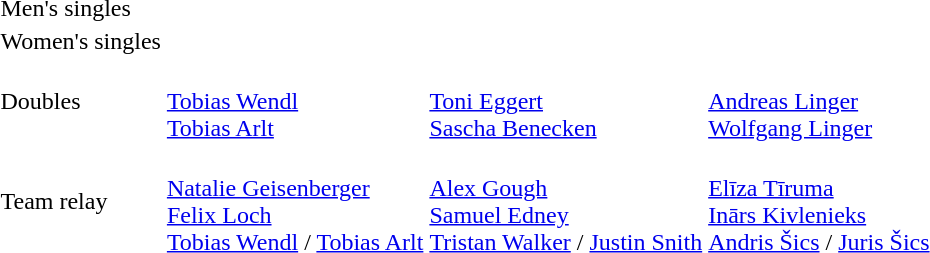<table>
<tr>
<td>Men's singles</td>
<td></td>
<td></td>
<td></td>
</tr>
<tr>
<td>Women's singles</td>
<td></td>
<td></td>
<td></td>
</tr>
<tr>
<td>Doubles</td>
<td><br><a href='#'>Tobias Wendl</a><br><a href='#'>Tobias Arlt</a></td>
<td><br><a href='#'>Toni Eggert</a><br><a href='#'>Sascha Benecken</a></td>
<td><br><a href='#'>Andreas Linger</a><br><a href='#'>Wolfgang Linger</a></td>
</tr>
<tr>
<td>Team relay</td>
<td><br><a href='#'>Natalie Geisenberger</a><br><a href='#'>Felix Loch</a><br><a href='#'>Tobias Wendl</a> / <a href='#'>Tobias Arlt</a></td>
<td><br><a href='#'>Alex Gough</a><br><a href='#'>Samuel Edney</a><br><a href='#'>Tristan Walker</a> / <a href='#'>Justin Snith</a></td>
<td><br><a href='#'>Elīza Tīruma</a><br><a href='#'>Inārs Kivlenieks</a><br><a href='#'>Andris Šics</a> / <a href='#'>Juris Šics</a></td>
</tr>
</table>
